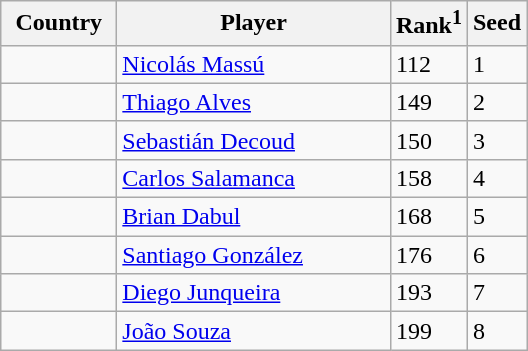<table class="sortable wikitable">
<tr>
<th width="70">Country</th>
<th width="175">Player</th>
<th>Rank<sup>1</sup></th>
<th>Seed</th>
</tr>
<tr>
<td></td>
<td><a href='#'>Nicolás Massú</a></td>
<td>112</td>
<td>1</td>
</tr>
<tr>
<td></td>
<td><a href='#'>Thiago Alves</a></td>
<td>149</td>
<td>2</td>
</tr>
<tr>
<td></td>
<td><a href='#'>Sebastián Decoud</a></td>
<td>150</td>
<td>3</td>
</tr>
<tr>
<td></td>
<td><a href='#'>Carlos Salamanca</a></td>
<td>158</td>
<td>4</td>
</tr>
<tr>
<td></td>
<td><a href='#'>Brian Dabul</a></td>
<td>168</td>
<td>5</td>
</tr>
<tr>
<td></td>
<td><a href='#'>Santiago González</a></td>
<td>176</td>
<td>6</td>
</tr>
<tr>
<td></td>
<td><a href='#'>Diego Junqueira</a></td>
<td>193</td>
<td>7</td>
</tr>
<tr>
<td></td>
<td><a href='#'>João Souza</a></td>
<td>199</td>
<td>8</td>
</tr>
</table>
